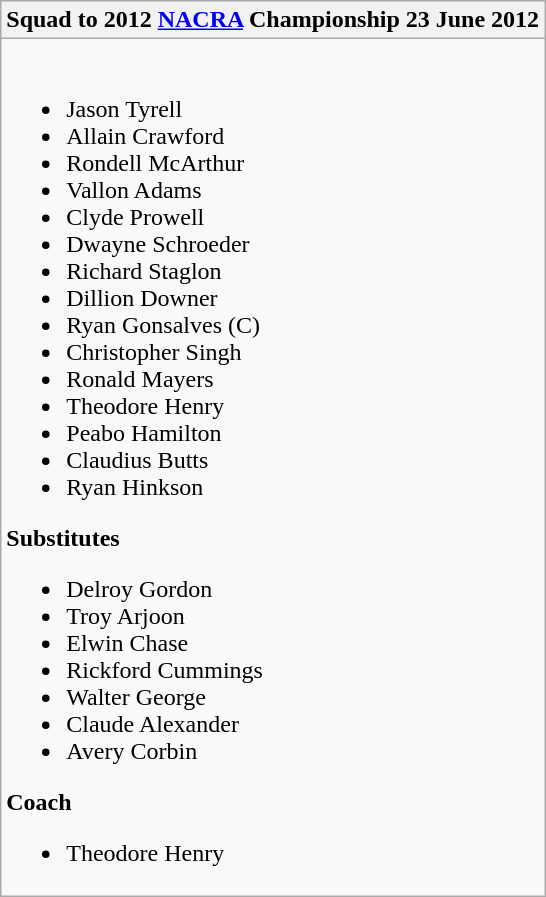<table class="wikitable collapsible collapsed">
<tr>
<th><strong>Squad to 2012 <a href='#'>NACRA</a> Championship</strong> 23 June 2012 </th>
</tr>
<tr>
<td><br><ul><li>Jason Tyrell</li><li>Allain Crawford</li><li>Rondell McArthur</li><li>Vallon Adams</li><li>Clyde Prowell</li><li>Dwayne Schroeder</li><li>Richard Staglon</li><li>Dillion Downer</li><li>Ryan Gonsalves (C)</li><li>Christopher Singh</li><li>Ronald Mayers</li><li>Theodore Henry</li><li>Peabo Hamilton</li><li>Claudius Butts</li><li>Ryan Hinkson</li></ul>
<strong>Substitutes</strong><ul><li>Delroy Gordon</li><li>Troy Arjoon</li><li>Elwin Chase</li><li>Rickford Cummings</li><li>Walter George</li><li>Claude Alexander</li><li>Avery Corbin</li></ul><strong>Coach</strong><ul><li>Theodore Henry</li></ul></td>
</tr>
</table>
